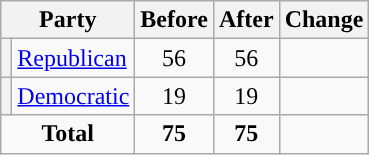<table class="wikitable" style="text-align:center;">
<tr>
<th colspan="2">Party</th>
<th>Before</th>
<th>After</th>
<th>Change</th>
</tr>
<tr>
<th style="background-color:"></th>
<td style="text-align:left;"><a href='#'>Republican</a></td>
<td>56</td>
<td>56</td>
<td></td>
</tr>
<tr>
<th style="background-color:"></th>
<td style="text-align:left;"><a href='#'>Democratic</a></td>
<td>19</td>
<td>19</td>
<td></td>
</tr>
<tr>
<td colspan="2"><strong>Total</strong></td>
<td><strong>75</strong></td>
<td><strong>75</strong></td>
<td></td>
</tr>
</table>
